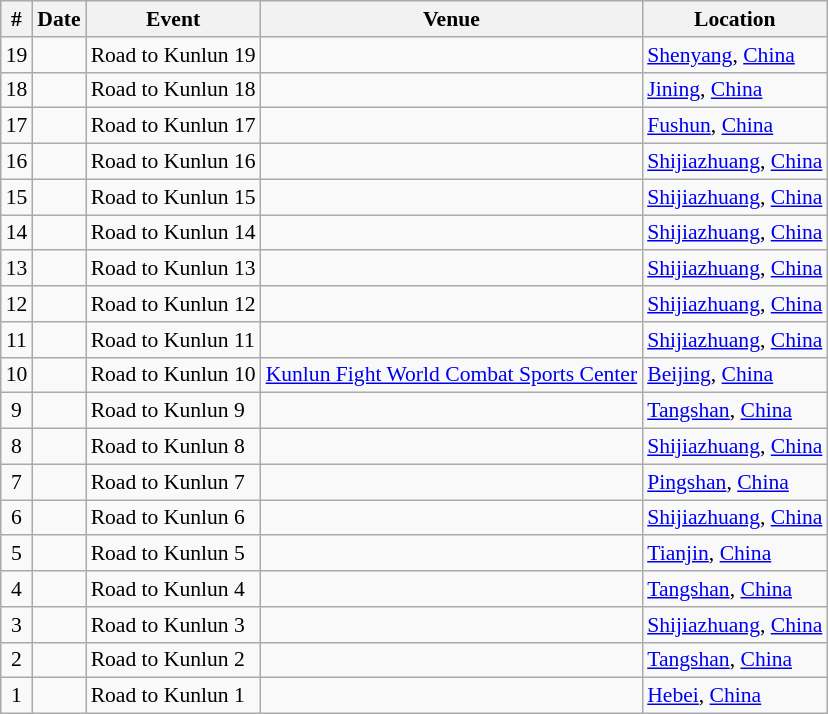<table class="sortable wikitable succession-box" style="margin:1.0em auto; font-size:90%;">
<tr>
<th scope="col">#</th>
<th scope="col">Date</th>
<th scope="col">Event</th>
<th scope="col">Venue</th>
<th scope="col">Location</th>
</tr>
<tr>
<td style="text-align:center">19</td>
<td></td>
<td>Road to Kunlun 19</td>
<td></td>
<td> <a href='#'>Shenyang</a>, <a href='#'>China</a></td>
</tr>
<tr>
<td style="text-align:center">18</td>
<td></td>
<td>Road to Kunlun 18</td>
<td></td>
<td> <a href='#'>Jining</a>, <a href='#'>China</a></td>
</tr>
<tr>
<td style="text-align:center">17</td>
<td></td>
<td>Road to Kunlun 17</td>
<td></td>
<td> <a href='#'>Fushun</a>, <a href='#'>China</a></td>
</tr>
<tr>
<td style="text-align:center">16</td>
<td></td>
<td>Road to Kunlun 16</td>
<td></td>
<td> <a href='#'>Shijiazhuang</a>, <a href='#'>China</a></td>
</tr>
<tr>
<td style="text-align:center">15</td>
<td></td>
<td>Road to Kunlun 15</td>
<td></td>
<td> <a href='#'>Shijiazhuang</a>, <a href='#'>China</a></td>
</tr>
<tr>
<td style="text-align:center">14</td>
<td></td>
<td>Road to Kunlun 14</td>
<td></td>
<td> <a href='#'>Shijiazhuang</a>, <a href='#'>China</a></td>
</tr>
<tr>
<td style="text-align:center">13</td>
<td></td>
<td>Road to Kunlun 13</td>
<td></td>
<td> <a href='#'>Shijiazhuang</a>, <a href='#'>China</a></td>
</tr>
<tr>
<td style="text-align:center">12</td>
<td></td>
<td>Road to Kunlun 12</td>
<td></td>
<td> <a href='#'>Shijiazhuang</a>, <a href='#'>China</a></td>
</tr>
<tr>
<td style="text-align:center">11</td>
<td></td>
<td>Road to Kunlun 11</td>
<td></td>
<td> <a href='#'>Shijiazhuang</a>, <a href='#'>China</a></td>
</tr>
<tr>
<td style="text-align:center">10</td>
<td></td>
<td>Road to Kunlun 10</td>
<td><a href='#'>Kunlun Fight World Combat Sports Center</a></td>
<td> <a href='#'>Beijing</a>, <a href='#'>China</a></td>
</tr>
<tr>
<td style="text-align:center">9</td>
<td></td>
<td>Road to Kunlun 9</td>
<td></td>
<td> <a href='#'>Tangshan</a>, <a href='#'>China</a></td>
</tr>
<tr>
<td style="text-align:center">8</td>
<td></td>
<td>Road to Kunlun 8</td>
<td></td>
<td> <a href='#'>Shijiazhuang</a>, <a href='#'>China</a></td>
</tr>
<tr>
<td style="text-align:center">7</td>
<td></td>
<td>Road to Kunlun 7</td>
<td></td>
<td> <a href='#'>Pingshan</a>, <a href='#'>China</a></td>
</tr>
<tr>
<td style="text-align:center">6</td>
<td></td>
<td>Road to Kunlun 6</td>
<td></td>
<td> <a href='#'>Shijiazhuang</a>, <a href='#'>China</a></td>
</tr>
<tr>
<td style="text-align:center">5</td>
<td></td>
<td>Road to Kunlun 5</td>
<td></td>
<td> <a href='#'>Tianjin</a>, <a href='#'>China</a></td>
</tr>
<tr>
<td style="text-align:center">4</td>
<td></td>
<td>Road to Kunlun 4</td>
<td></td>
<td> <a href='#'>Tangshan</a>, <a href='#'>China</a></td>
</tr>
<tr>
<td style="text-align:center">3</td>
<td></td>
<td>Road to Kunlun 3</td>
<td></td>
<td> <a href='#'>Shijiazhuang</a>, <a href='#'>China</a></td>
</tr>
<tr>
<td style="text-align:center">2</td>
<td></td>
<td>Road to Kunlun 2</td>
<td></td>
<td> <a href='#'>Tangshan</a>, <a href='#'>China</a></td>
</tr>
<tr>
<td style="text-align:center">1</td>
<td></td>
<td>Road to Kunlun 1</td>
<td></td>
<td> <a href='#'>Hebei</a>, <a href='#'>China</a></td>
</tr>
</table>
